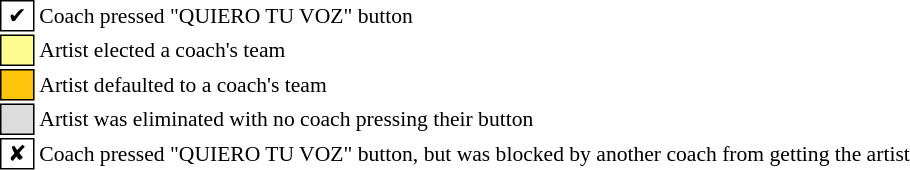<table class="toccolours" style="font-size: 90%">
<tr>
<td style="background:white; border:1px solid black"> ✔ </td>
<td>Coach pressed "QUIERO TU VOZ" button</td>
</tr>
<tr>
<td style="background:#fdfc8f; border:1px solid black">  </td>
<td>Artist elected a coach's team</td>
</tr>
<tr>
<td style="background:#ffc40c; border:1px solid black">  </td>
<td>Artist defaulted to a coach's team</td>
</tr>
<tr>
<td style="background:#dcdcdc; border:1px solid black">  </td>
<td>Artist was eliminated with no coach pressing their button</td>
</tr>
<tr>
<td style="background:white; border:1px solid black"> ✘ </td>
<td>Coach pressed "QUIERO TU VOZ" button, but was blocked by another coach from getting the artist</td>
</tr>
<tr>
<td></td>
<td><br></td>
</tr>
</table>
